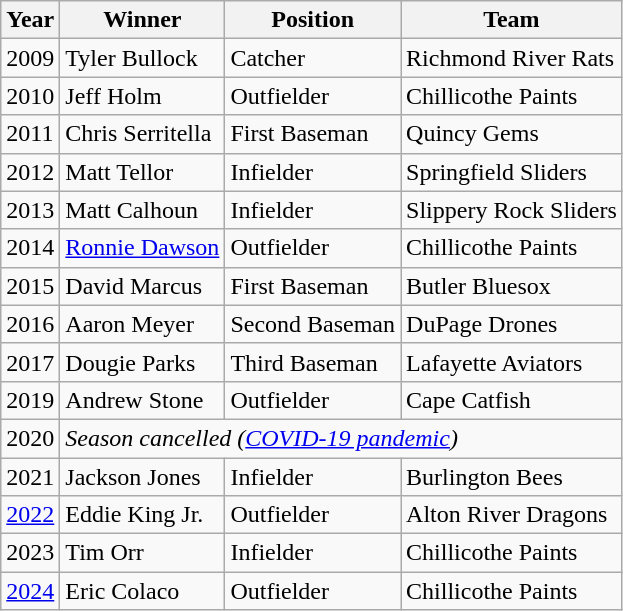<table class="wikitable">
<tr>
<th>Year</th>
<th>Winner</th>
<th>Position</th>
<th>Team</th>
</tr>
<tr>
<td>2009</td>
<td>Tyler Bullock</td>
<td>Catcher</td>
<td>Richmond River Rats</td>
</tr>
<tr>
<td>2010</td>
<td>Jeff Holm</td>
<td>Outfielder</td>
<td>Chillicothe Paints</td>
</tr>
<tr>
<td>2011</td>
<td>Chris Serritella</td>
<td>First Baseman</td>
<td>Quincy Gems</td>
</tr>
<tr>
<td>2012</td>
<td>Matt Tellor</td>
<td>Infielder</td>
<td>Springfield Sliders</td>
</tr>
<tr>
<td>2013</td>
<td>Matt Calhoun</td>
<td>Infielder</td>
<td>Slippery Rock Sliders</td>
</tr>
<tr>
<td>2014</td>
<td><a href='#'>Ronnie Dawson</a></td>
<td>Outfielder</td>
<td>Chillicothe Paints</td>
</tr>
<tr>
<td>2015</td>
<td>David Marcus</td>
<td>First Baseman</td>
<td>Butler Bluesox</td>
</tr>
<tr>
<td>2016</td>
<td>Aaron Meyer</td>
<td>Second Baseman</td>
<td>DuPage Drones</td>
</tr>
<tr>
<td>2017</td>
<td>Dougie Parks</td>
<td>Third Baseman</td>
<td>Lafayette Aviators</td>
</tr>
<tr>
<td>2019</td>
<td>Andrew Stone</td>
<td>Outfielder</td>
<td>Cape Catfish</td>
</tr>
<tr>
<td>2020</td>
<td colspan="3"><em>Season cancelled (<a href='#'>COVID-19 pandemic</a>)</em></td>
</tr>
<tr>
<td>2021</td>
<td>Jackson Jones</td>
<td>Infielder</td>
<td>Burlington Bees</td>
</tr>
<tr>
<td><a href='#'>2022</a></td>
<td>Eddie King Jr.</td>
<td>Outfielder</td>
<td>Alton River Dragons</td>
</tr>
<tr>
<td>2023</td>
<td>Tim Orr</td>
<td>Infielder</td>
<td>Chillicothe Paints</td>
</tr>
<tr>
<td><a href='#'>2024</a></td>
<td>Eric Colaco</td>
<td>Outfielder</td>
<td>Chillicothe Paints</td>
</tr>
</table>
